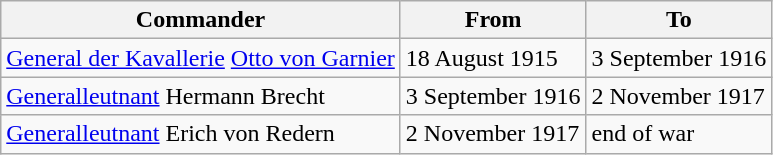<table class="wikitable">
<tr>
<th>Commander</th>
<th>From</th>
<th>To</th>
</tr>
<tr>
<td><a href='#'>General der Kavallerie</a> <a href='#'>Otto von Garnier</a></td>
<td>18 August 1915</td>
<td>3 September 1916</td>
</tr>
<tr>
<td><a href='#'>Generalleutnant</a> Hermann Brecht</td>
<td>3 September 1916</td>
<td>2 November 1917</td>
</tr>
<tr>
<td><a href='#'>Generalleutnant</a> Erich von Redern</td>
<td>2 November 1917</td>
<td>end of war</td>
</tr>
</table>
